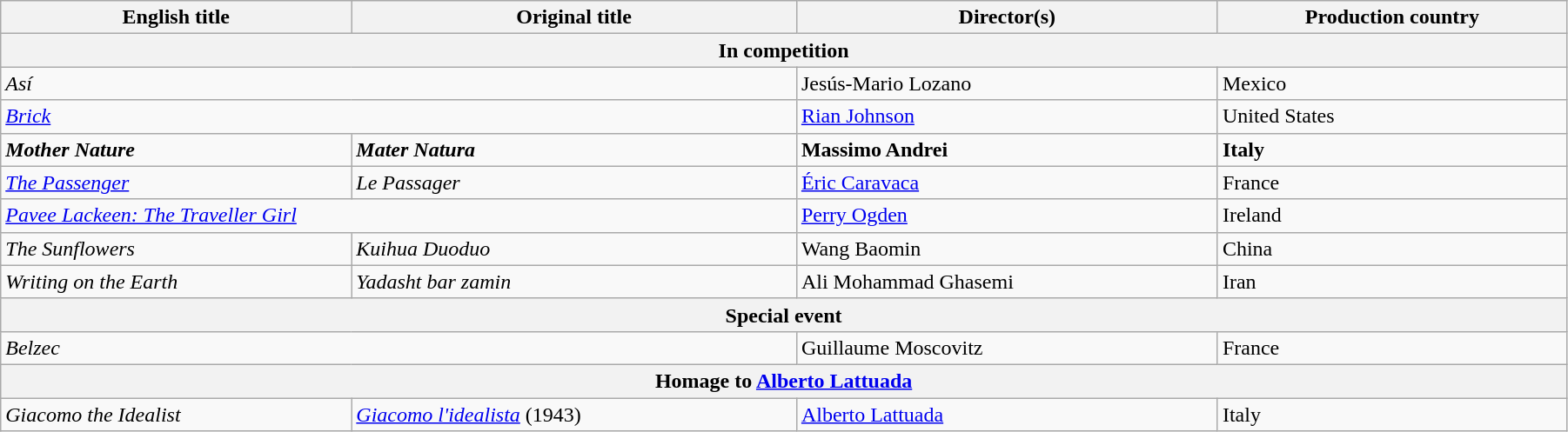<table class="wikitable" style="width:95%; margin-bottom:0px">
<tr>
<th>English title</th>
<th>Original title</th>
<th>Director(s)</th>
<th>Production country</th>
</tr>
<tr>
<th colspan=4>In competition</th>
</tr>
<tr>
<td colspan="2"><em>Así</em></td>
<td>Jesús-Mario Lozano</td>
<td>Mexico</td>
</tr>
<tr>
<td colspan=2><em><a href='#'>Brick</a></em></td>
<td data-sort-value="Johnson"><a href='#'>Rian Johnson</a></td>
<td>United States</td>
</tr>
<tr -style="background:#E7CD00;">
<td><strong><em>Mother Nature</em></strong></td>
<td><strong><em>Mater Natura</em></strong></td>
<td data-sort-value="Andrei"><strong>Massimo Andrei</strong></td>
<td><strong>Italy</strong></td>
</tr>
<tr>
<td data-sort-value="Passenger"><em><a href='#'>The Passenger</a></em></td>
<td data-sort-value="Passager"><em>Le Passager</em></td>
<td data-sort-value=""><a href='#'>Éric Caravaca</a></td>
<td>France</td>
</tr>
<tr>
<td colspan=2><em><a href='#'>Pavee Lackeen: The Traveller Girl</a></em></td>
<td data-sort-value="Ogden"><a href='#'>Perry Ogden</a></td>
<td>Ireland</td>
</tr>
<tr>
<td data-sort-value="Sunflowers"><em>The Sunflowers</em></td>
<td><em>Kuihua Duoduo</em></td>
<td>Wang Baomin</td>
<td>China</td>
</tr>
<tr>
<td><em>Writing on the Earth</em></td>
<td><em>Yadasht bar zamin</em></td>
<td data-sort-value="Ghasemi">Ali Mohammad Ghasemi</td>
<td>Iran</td>
</tr>
<tr>
<th colspan="4">Special event</th>
</tr>
<tr>
<td colspan="2"><em>Belzec</em></td>
<td>Guillaume Moscovitz</td>
<td>France</td>
</tr>
<tr>
<th colspan="4">Homage to <a href='#'>Alberto Lattuada</a></th>
</tr>
<tr>
<td><em>Giacomo the Idealist</em></td>
<td><em><a href='#'>Giacomo l'idealista</a></em> (1943)</td>
<td><a href='#'>Alberto Lattuada</a></td>
<td>Italy</td>
</tr>
</table>
